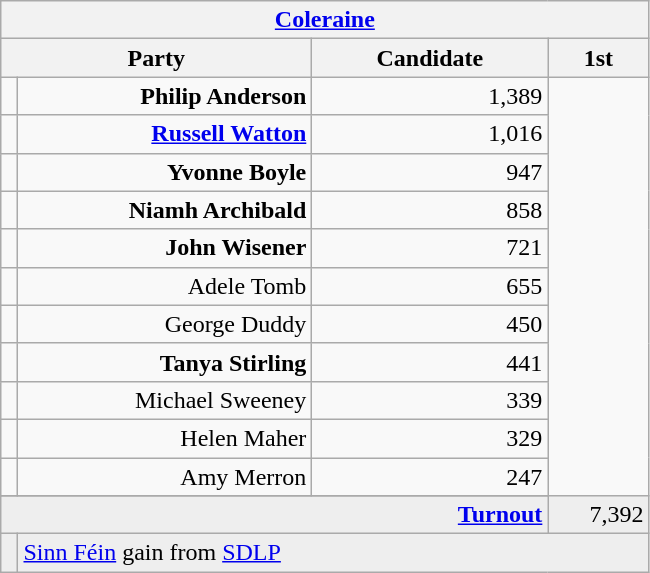<table class="wikitable">
<tr>
<th colspan="4" align="center"><a href='#'>Coleraine</a></th>
</tr>
<tr>
<th colspan="2" align="center" width=200>Party</th>
<th width=150>Candidate</th>
<th width=60>1st </th>
</tr>
<tr>
<td></td>
<td align="right"><strong>Philip Anderson</strong></td>
<td align="right">1,389</td>
</tr>
<tr>
<td></td>
<td align="right"><strong><a href='#'>Russell Watton</a></strong></td>
<td align="right">1,016</td>
</tr>
<tr>
<td></td>
<td align="right"><strong>Yvonne Boyle</strong></td>
<td align="right">947</td>
</tr>
<tr>
<td></td>
<td align="right"><strong>Niamh Archibald</strong></td>
<td align="right">858</td>
</tr>
<tr>
<td></td>
<td align="right"><strong>John Wisener</strong></td>
<td align="right">721</td>
</tr>
<tr>
<td></td>
<td align="right">Adele Tomb</td>
<td align="right">655</td>
</tr>
<tr>
<td></td>
<td align="right">George Duddy</td>
<td align="right">450</td>
</tr>
<tr>
<td></td>
<td align="right"><strong>Tanya Stirling</strong></td>
<td align="right">441</td>
</tr>
<tr>
<td></td>
<td align="right">Michael Sweeney</td>
<td align="right">339</td>
</tr>
<tr>
<td></td>
<td align="right">Helen Maher</td>
<td align="right">329</td>
</tr>
<tr>
<td></td>
<td align="right">Amy Merron</td>
<td align="right">247</td>
</tr>
<tr>
</tr>
<tr bgcolor="EEEEEE">
<td colspan=3 align="right"><strong><a href='#'>Turnout</a></strong></td>
<td align="right">7,392</td>
</tr>
<tr bgcolor="EEEEEE">
<td bgcolor=></td>
<td colspan=4 bgcolor="EEEEEE"><a href='#'>Sinn Féin</a> gain from <a href='#'>SDLP</a></td>
</tr>
</table>
